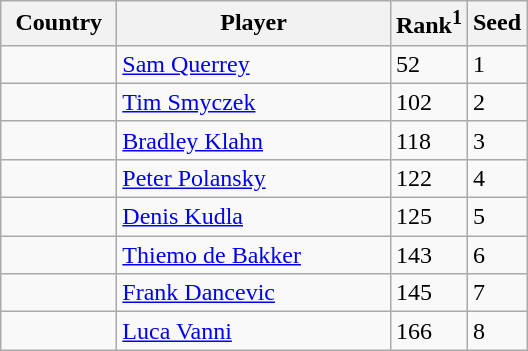<table class="sortable wikitable">
<tr>
<th width="70">Country</th>
<th width="175">Player</th>
<th>Rank<sup>1</sup></th>
<th>Seed</th>
</tr>
<tr>
<td></td>
<td><a href='#'>Sam Querrey</a></td>
<td>52</td>
<td>1</td>
</tr>
<tr>
<td></td>
<td><a href='#'>Tim Smyczek</a></td>
<td>102</td>
<td>2</td>
</tr>
<tr>
<td></td>
<td><a href='#'>Bradley Klahn</a></td>
<td>118</td>
<td>3</td>
</tr>
<tr>
<td></td>
<td><a href='#'>Peter Polansky</a></td>
<td>122</td>
<td>4</td>
</tr>
<tr>
<td></td>
<td><a href='#'>Denis Kudla</a></td>
<td>125</td>
<td>5</td>
</tr>
<tr>
<td></td>
<td><a href='#'>Thiemo de Bakker</a></td>
<td>143</td>
<td>6</td>
</tr>
<tr>
<td></td>
<td><a href='#'>Frank Dancevic</a></td>
<td>145</td>
<td>7</td>
</tr>
<tr>
<td></td>
<td><a href='#'>Luca Vanni</a></td>
<td>166</td>
<td>8</td>
</tr>
</table>
